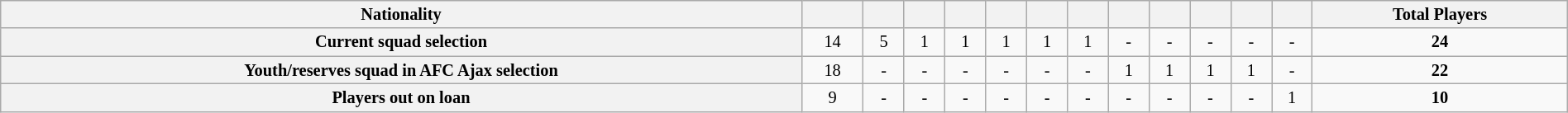<table class="wikitable" style="width:100%; font-size:85%;">
<tr valign=top>
<th align=center>Nationality</th>
<th align=center></th>
<th align=center></th>
<th align=center></th>
<th align=center></th>
<th align=center></th>
<th align=center></th>
<th align=center></th>
<th align=center></th>
<th align=center></th>
<th align=center></th>
<th align=center></th>
<th align=center></th>
<th align=center>Total Players</th>
</tr>
<tr>
<th align=center>Current squad selection</th>
<td align=center>14</td>
<td align=center>5</td>
<td align=center>1</td>
<td align=center>1</td>
<td align=center>1</td>
<td align=center>1</td>
<td align=center>1</td>
<td align=center>-</td>
<td align=center>-</td>
<td align=center>-</td>
<td align=center>-</td>
<td align=center>-</td>
<td align=center><strong>24</strong></td>
</tr>
<tr>
<th align=center>Youth/reserves squad in AFC Ajax selection</th>
<td align=center>18</td>
<td align=center>-</td>
<td align=center>-</td>
<td align=center>-</td>
<td align=center>-</td>
<td align=center>-</td>
<td align=center>-</td>
<td align=center>1</td>
<td align=center>1</td>
<td align=center>1</td>
<td align=center>1</td>
<td align=center>-</td>
<td align=center><strong>22</strong></td>
</tr>
<tr>
<th align=center>Players out on loan</th>
<td align=center>9</td>
<td align=center>-</td>
<td align=center>-</td>
<td align=center>-</td>
<td align=center>-</td>
<td align=center>-</td>
<td align=center>-</td>
<td align=center>-</td>
<td align=center>-</td>
<td align=center>-</td>
<td align=center>-</td>
<td align=center>1</td>
<td align=center><strong>10</strong></td>
</tr>
</table>
